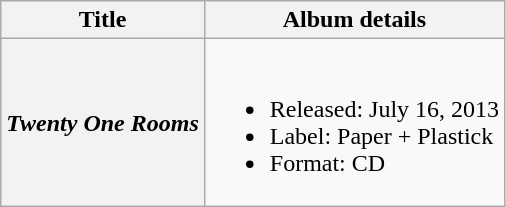<table class="wikitable plainrowheaders">
<tr>
<th scope="col">Title</th>
<th scope="col">Album details</th>
</tr>
<tr>
<th scope="row"><em>Twenty One Rooms</em></th>
<td><br><ul><li>Released: July 16, 2013</li><li>Label: Paper + Plastick</li><li>Format: CD</li></ul></td>
</tr>
</table>
